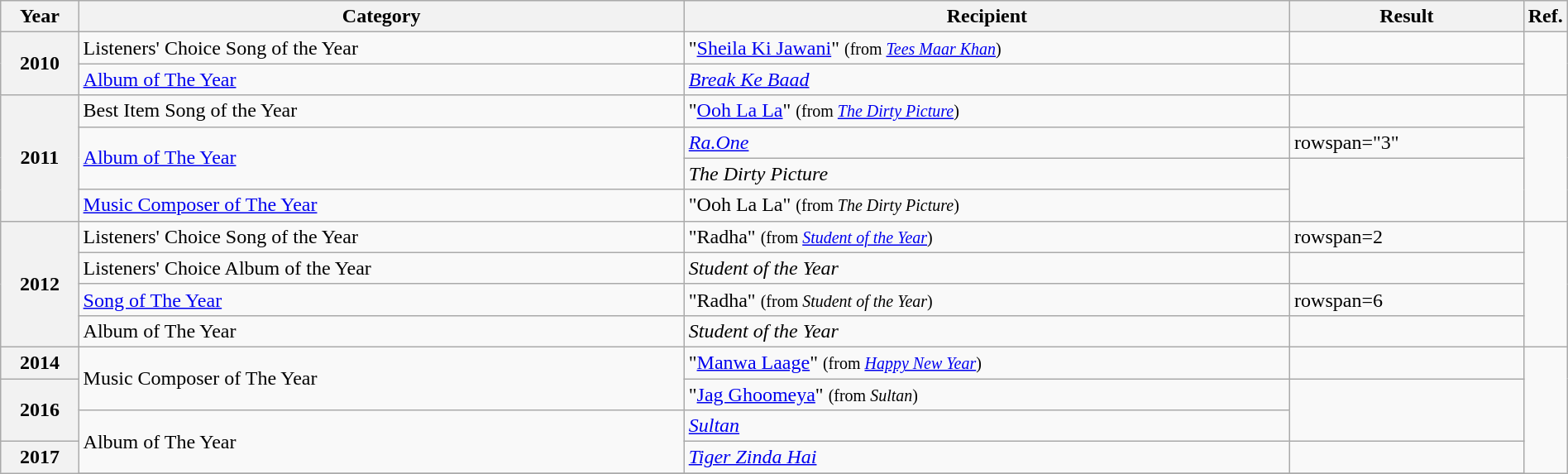<table class="wikitable plainrowheaders" width="100%" "textcolor:#000;">
<tr>
<th scope="col" width=5%><strong>Year</strong></th>
<th scope="col" width=39%><strong>Category</strong></th>
<th scope="col" width=39%><strong>Recipient</strong></th>
<th scope="col" width=15%><strong>Result</strong></th>
<th scope="col" width=2%><strong>Ref.</strong></th>
</tr>
<tr>
<th scope="row" rowspan="2">2010</th>
<td>Listeners' Choice Song of the Year</td>
<td>"<a href='#'>Sheila Ki Jawani</a>" <small>(from <a href='#'><em>Tees Maar Khan</em></a>)</small></td>
<td></td>
<td rowspan="2"></td>
</tr>
<tr>
<td><a href='#'>Album of The Year</a></td>
<td><em><a href='#'>Break Ke Baad</a></em></td>
<td></td>
</tr>
<tr>
<th scope="row" rowspan="4">2011</th>
<td>Best Item Song of the Year</td>
<td>"<a href='#'>Ooh La La</a>" <small>(from <em><a href='#'>The Dirty Picture</a></em>)</small></td>
<td></td>
<td rowspan="4"></td>
</tr>
<tr>
<td rowspan="2"><a href='#'>Album of The Year</a></td>
<td><em><a href='#'>Ra.One</a></em></td>
<td>rowspan="3" </td>
</tr>
<tr>
<td><em>The Dirty Picture</em></td>
</tr>
<tr>
<td><a href='#'>Music Composer of The Year</a></td>
<td>"Ooh La La" <small>(from <em>The Dirty Picture</em>)</small></td>
</tr>
<tr>
<th scope="row" rowspan="4">2012</th>
<td>Listeners' Choice Song of the Year</td>
<td>"Radha" <small>(from <em><a href='#'>Student of the Year</a></em>)</small></td>
<td>rowspan=2 </td>
<td rowspan=4></td>
</tr>
<tr>
<td>Listeners' Choice Album of the Year</td>
<td><em>Student of the Year</em></td>
</tr>
<tr>
<td><a href='#'>Song of The Year</a></td>
<td>"Radha" <small>(from <em>Student of the Year</em>)</small></td>
<td>rowspan=6 </td>
</tr>
<tr>
<td>Album of The Year</td>
<td><em>Student of the Year</em></td>
</tr>
<tr>
<th scope="row">2014</th>
<td rowspan="2">Music Composer of The Year</td>
<td>"<a href='#'>Manwa Laage</a>" <small>(from <em><a href='#'>Happy New Year</a></em>)</small></td>
<td></td>
</tr>
<tr>
<th scope="row" rowspan=2>2016</th>
<td>"<a href='#'>Jag Ghoomeya</a>" <small>(from <em>Sultan</em>)</small></td>
<td rowspan=2></td>
</tr>
<tr>
<td rowspan="2">Album of The Year</td>
<td><em><a href='#'>Sultan</a></em></td>
</tr>
<tr>
<th scope="row" rowspan=2>2017</th>
<td><em><a href='#'>Tiger Zinda Hai</a></em></td>
<td></td>
</tr>
<tr>
</tr>
</table>
